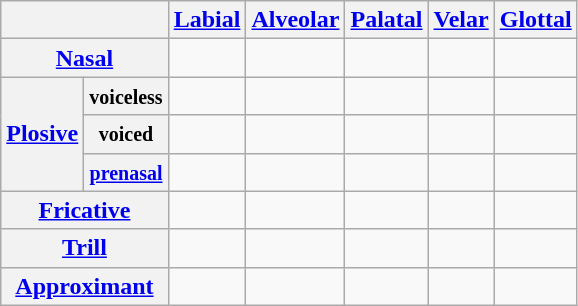<table class="wikitable" style="text-align:center;">
<tr>
<th colspan="2"></th>
<th><a href='#'>Labial</a></th>
<th><a href='#'>Alveolar</a></th>
<th><a href='#'>Palatal</a></th>
<th><a href='#'>Velar</a></th>
<th><a href='#'>Glottal</a></th>
</tr>
<tr>
<th colspan="2"><a href='#'>Nasal</a></th>
<td></td>
<td></td>
<td></td>
<td></td>
<td></td>
</tr>
<tr>
<th rowspan="3"><a href='#'>Plosive</a></th>
<th><small>voiceless</small></th>
<td></td>
<td></td>
<td></td>
<td></td>
<td></td>
</tr>
<tr>
<th><small>voiced</small></th>
<td></td>
<td></td>
<td></td>
<td></td>
<td></td>
</tr>
<tr>
<th><small><a href='#'>prenasal</a></small></th>
<td></td>
<td></td>
<td></td>
<td></td>
<td></td>
</tr>
<tr>
<th colspan="2"><a href='#'>Fricative</a></th>
<td></td>
<td></td>
<td></td>
<td></td>
<td></td>
</tr>
<tr>
<th colspan="2"><a href='#'>Trill</a></th>
<td></td>
<td></td>
<td></td>
<td></td>
<td></td>
</tr>
<tr>
<th colspan="2"><a href='#'>Approximant</a></th>
<td></td>
<td></td>
<td></td>
<td></td>
<td></td>
</tr>
</table>
